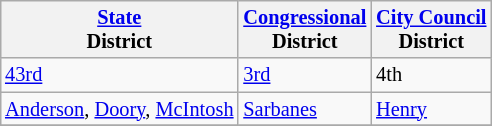<table class="wikitable" style="margin: 1em; font-size: 85%" align="center">
<tr>
<th><a href='#'>State</a><br>District</th>
<th><a href='#'>Congressional</a><br>District</th>
<th><a href='#'>City Council</a><br>District</th>
</tr>
<tr>
<td><a href='#'>43rd</a></td>
<td><a href='#'>3rd</a></td>
<td>4th</td>
</tr>
<tr>
<td><a href='#'>Anderson</a>, <a href='#'>Doory</a>, <a href='#'>McIntosh</a></td>
<td><a href='#'>Sarbanes</a></td>
<td><a href='#'>Henry</a></td>
</tr>
<tr>
</tr>
</table>
